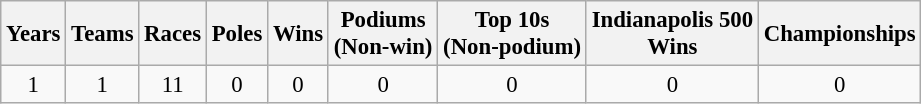<table class="wikitable" style="text-align:center; font-size:95%">
<tr>
<th>Years</th>
<th>Teams</th>
<th>Races</th>
<th>Poles</th>
<th>Wins</th>
<th>Podiums<br>(Non-win)</th>
<th>Top 10s<br>(Non-podium)</th>
<th>Indianapolis 500<br>Wins</th>
<th>Championships</th>
</tr>
<tr>
<td>1</td>
<td>1</td>
<td>11</td>
<td>0</td>
<td>0</td>
<td>0</td>
<td>0</td>
<td>0</td>
<td>0</td>
</tr>
</table>
